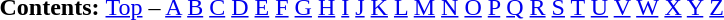<table id="toc" border="0">
<tr>
<th>Contents:</th>
<td><a href='#'>Top</a> –  <a href='#'>A</a> <a href='#'>B</a> <a href='#'>C</a> <a href='#'>D</a> <a href='#'>E</a> <a href='#'>F</a> <a href='#'>G</a> <a href='#'>H</a> <a href='#'>I</a> <a href='#'>J</a> <a href='#'>K</a> <a href='#'>L</a> <a href='#'>M</a> <a href='#'>N</a> <a href='#'>O</a> <a href='#'>P</a> <a href='#'>Q</a> <a href='#'>R</a> <a href='#'>S</a> <a href='#'>T</a> <a href='#'>U</a> <a href='#'>V</a> <a href='#'>W</a> <a href='#'>X</a> <a href='#'>Y</a> <a href='#'>Z</a> </td>
</tr>
</table>
